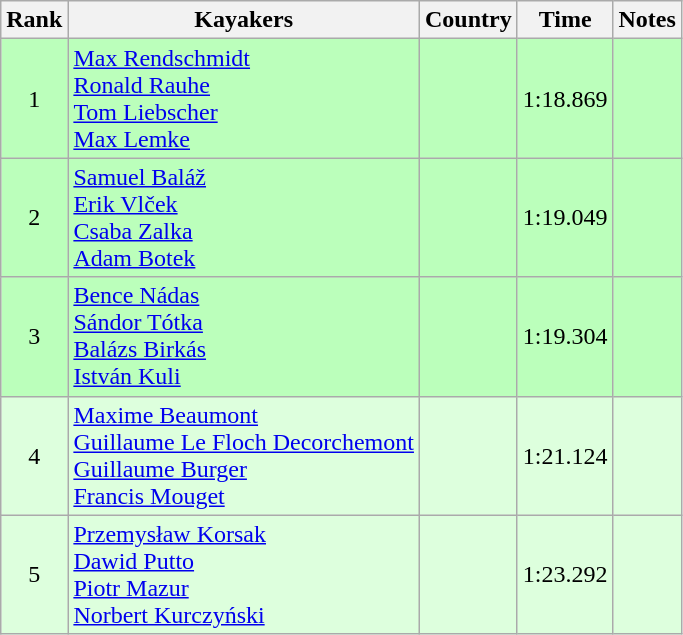<table class="wikitable" style="text-align:center">
<tr>
<th>Rank</th>
<th>Kayakers</th>
<th>Country</th>
<th>Time</th>
<th>Notes</th>
</tr>
<tr bgcolor=bbffbb>
<td>1</td>
<td align="left"><a href='#'>Max Rendschmidt</a><br><a href='#'>Ronald Rauhe</a><br><a href='#'>Tom Liebscher</a><br><a href='#'>Max Lemke</a></td>
<td align="left"></td>
<td>1:18.869</td>
<td></td>
</tr>
<tr bgcolor=bbffbb>
<td>2</td>
<td align="left"><a href='#'>Samuel Baláž</a><br><a href='#'>Erik Vlček</a><br><a href='#'>Csaba Zalka</a><br><a href='#'>Adam Botek</a></td>
<td align="left"></td>
<td>1:19.049</td>
<td></td>
</tr>
<tr bgcolor=bbffbb>
<td>3</td>
<td align="left"><a href='#'>Bence Nádas</a><br><a href='#'>Sándor Tótka</a><br><a href='#'>Balázs Birkás</a><br><a href='#'>István Kuli</a></td>
<td align="left"></td>
<td>1:19.304</td>
<td></td>
</tr>
<tr bgcolor=ddffdd>
<td>4</td>
<td align="left"><a href='#'>Maxime Beaumont</a><br><a href='#'>Guillaume Le Floch Decorchemont</a><br><a href='#'>Guillaume Burger</a><br><a href='#'>Francis Mouget</a></td>
<td align="left"></td>
<td>1:21.124</td>
<td></td>
</tr>
<tr bgcolor=ddffdd>
<td>5</td>
<td align="left"><a href='#'>Przemysław Korsak</a><br><a href='#'>Dawid Putto</a><br><a href='#'>Piotr Mazur</a><br><a href='#'>Norbert Kurczyński</a></td>
<td align="left"></td>
<td>1:23.292</td>
<td></td>
</tr>
</table>
